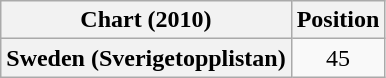<table class="wikitable plainrowheaders" style="text-align:center">
<tr>
<th scope="col">Chart (2010)</th>
<th scope="col">Position</th>
</tr>
<tr>
<th scope="row">Sweden (Sverigetopplistan)</th>
<td>45</td>
</tr>
</table>
